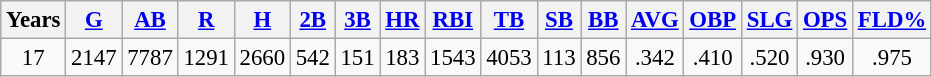<table class="wikitable"  style="font-size: 95%; text-align:center;">
<tr>
<th>Years</th>
<th><a href='#'>G</a></th>
<th><a href='#'>AB</a></th>
<th><a href='#'>R</a></th>
<th><a href='#'>H</a></th>
<th><a href='#'>2B</a></th>
<th><a href='#'>3B</a></th>
<th><a href='#'>HR</a></th>
<th><a href='#'>RBI</a></th>
<th><a href='#'>TB</a></th>
<th><a href='#'>SB</a></th>
<th><a href='#'>BB</a></th>
<th><a href='#'>AVG</a></th>
<th><a href='#'>OBP</a></th>
<th><a href='#'>SLG</a></th>
<th><a href='#'>OPS</a></th>
<th><a href='#'>FLD%</a></th>
</tr>
<tr>
<td>17</td>
<td>2147</td>
<td>7787</td>
<td>1291</td>
<td>2660</td>
<td>542</td>
<td>151</td>
<td>183</td>
<td>1543</td>
<td>4053</td>
<td>113</td>
<td>856</td>
<td>.342</td>
<td>.410</td>
<td>.520</td>
<td>.930</td>
<td>.975</td>
</tr>
</table>
